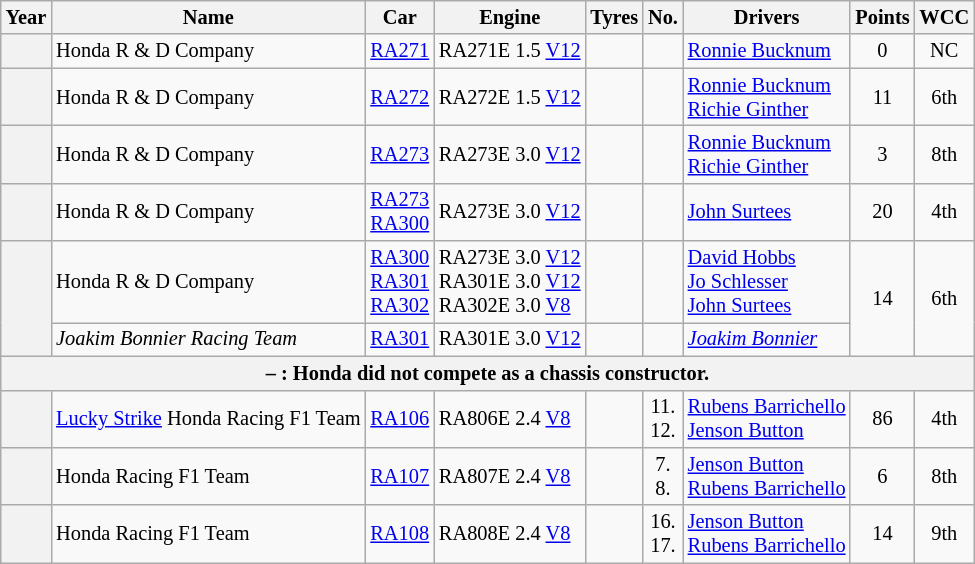<table class="wikitable" style="text-align:center; font-size:85%">
<tr>
<th>Year</th>
<th>Name</th>
<th>Car</th>
<th>Engine</th>
<th>Tyres</th>
<th>No.</th>
<th>Drivers</th>
<th>Points</th>
<th>WCC</th>
</tr>
<tr>
<th></th>
<td align="left"> Honda R & D Company</td>
<td align="left"><a href='#'>RA271</a></td>
<td align="left">RA271E 1.5 <a href='#'>V12</a></td>
<td></td>
<td></td>
<td align="left"> <a href='#'>Ronnie Bucknum</a></td>
<td>0</td>
<td>NC</td>
</tr>
<tr>
<th></th>
<td align="left"> Honda R & D Company</td>
<td align="left"><a href='#'>RA272</a></td>
<td align="left">RA272E 1.5 <a href='#'>V12</a></td>
<td></td>
<td></td>
<td align="left"> <a href='#'>Ronnie Bucknum</a><br> <a href='#'>Richie Ginther</a></td>
<td>11</td>
<td>6th</td>
</tr>
<tr>
<th></th>
<td align="left"> Honda R & D Company</td>
<td align="left"><a href='#'>RA273</a></td>
<td align="left">RA273E 3.0 <a href='#'>V12</a></td>
<td></td>
<td></td>
<td align="left"> <a href='#'>Ronnie Bucknum</a><br> <a href='#'>Richie Ginther</a></td>
<td>3</td>
<td>8th</td>
</tr>
<tr>
<th></th>
<td align="left"> Honda R & D Company</td>
<td align="left"><a href='#'>RA273</a><br><a href='#'>RA300</a></td>
<td align="left">RA273E 3.0 <a href='#'>V12</a></td>
<td></td>
<td></td>
<td align="left"> <a href='#'>John Surtees</a></td>
<td>20</td>
<td>4th</td>
</tr>
<tr>
<th rowspan="2"></th>
<td align="left"> Honda R & D Company</td>
<td align="left"><a href='#'>RA300</a><br><a href='#'>RA301</a><br><a href='#'>RA302</a></td>
<td align="left">RA273E 3.0 <a href='#'>V12</a><br>RA301E 3.0 <a href='#'>V12</a><br>RA302E 3.0 <a href='#'>V8</a></td>
<td><br></td>
<td></td>
<td align="left"> <a href='#'>David Hobbs</a><br> <a href='#'>Jo Schlesser</a><br> <a href='#'>John Surtees</a></td>
<td rowspan="2">14</td>
<td rowspan="2">6th</td>
</tr>
<tr>
<td align="left"> <em>Joakim Bonnier Racing Team</em></td>
<td align="left"><a href='#'>RA301</a></td>
<td align="left">RA301E 3.0 <a href='#'>V12</a></td>
<td></td>
<td></td>
<td align="left"> <em><a href='#'>Joakim Bonnier</a></em></td>
</tr>
<tr>
<th colspan="9"> – : Honda did not compete as a chassis constructor.</th>
</tr>
<tr>
<th></th>
<td align="left"> <a href='#'>Lucky Strike</a> Honda Racing F1 Team</td>
<td align="left"><a href='#'>RA106</a></td>
<td align="left">RA806E 2.4 <a href='#'>V8</a></td>
<td></td>
<td>11.<br>12.</td>
<td align="left"> <a href='#'>Rubens Barrichello</a><br> <a href='#'>Jenson Button</a></td>
<td>86</td>
<td>4th</td>
</tr>
<tr>
<th></th>
<td align="left"> Honda Racing F1 Team</td>
<td align="left"><a href='#'>RA107</a></td>
<td align="left">RA807E 2.4 <a href='#'>V8</a></td>
<td></td>
<td>7.<br>8.</td>
<td align="left"> <a href='#'>Jenson Button</a><br> <a href='#'>Rubens Barrichello</a></td>
<td>6</td>
<td>8th</td>
</tr>
<tr>
<th></th>
<td align="left"> Honda Racing F1 Team</td>
<td align="left"><a href='#'>RA108</a></td>
<td align="left">RA808E 2.4 <a href='#'>V8</a></td>
<td></td>
<td>16.<br>17.</td>
<td align="left"> <a href='#'>Jenson Button</a><br> <a href='#'>Rubens Barrichello</a></td>
<td>14</td>
<td>9th</td>
</tr>
</table>
